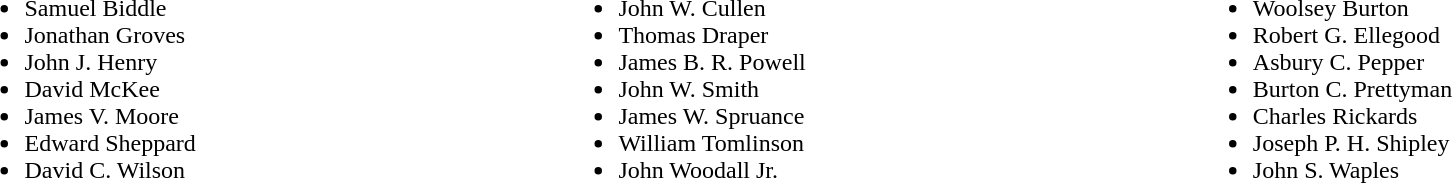<table width=100%>
<tr valign=top>
<td><br><ul><li>Samuel Biddle</li><li>Jonathan Groves</li><li>John J. Henry</li><li>David McKee</li><li>James V. Moore</li><li>Edward Sheppard</li><li>David C. Wilson</li></ul></td>
<td><br><ul><li>John W. Cullen</li><li>Thomas Draper</li><li>James B. R. Powell</li><li>John W. Smith</li><li>James W. Spruance</li><li>William Tomlinson</li><li>John Woodall Jr.</li></ul></td>
<td><br><ul><li>Woolsey Burton</li><li>Robert G. Ellegood</li><li>Asbury C. Pepper</li><li>Burton C. Prettyman</li><li>Charles Rickards</li><li>Joseph P. H. Shipley</li><li>John S. Waples</li></ul></td>
</tr>
</table>
